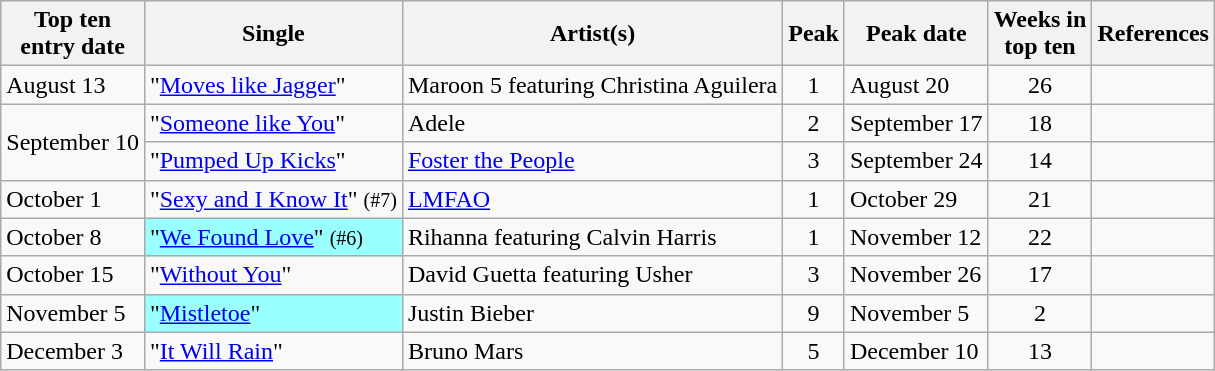<table class="wikitable sortable">
<tr>
<th>Top ten<br>entry date</th>
<th>Single</th>
<th>Artist(s)</th>
<th>Peak</th>
<th>Peak date</th>
<th>Weeks in<br>top ten</th>
<th>References</th>
</tr>
<tr>
<td>August 13</td>
<td>"<a href='#'>Moves like Jagger</a>"</td>
<td>Maroon 5 featuring Christina Aguilera</td>
<td align="center">1</td>
<td>August 20</td>
<td align="center">26</td>
<td align="center"></td>
</tr>
<tr>
<td rowspan=2>September 10</td>
<td>"<a href='#'>Someone like You</a>"</td>
<td>Adele</td>
<td align="center">2</td>
<td>September 17</td>
<td align="center">18</td>
<td align="center"></td>
</tr>
<tr>
<td>"<a href='#'>Pumped Up Kicks</a>"</td>
<td><a href='#'>Foster the People</a></td>
<td align="center">3</td>
<td>September 24</td>
<td align="center">14</td>
<td align="center"></td>
</tr>
<tr>
<td>October 1</td>
<td>"<a href='#'>Sexy and I Know It</a>" <small>(#7)</small></td>
<td><a href='#'>LMFAO</a></td>
<td align="center">1</td>
<td>October 29</td>
<td align="center">21</td>
<td align="center"></td>
</tr>
<tr>
<td>October 8</td>
<td bgcolor = #99FFFF>"<a href='#'>We Found Love</a>" <small>(#6)</small> </td>
<td>Rihanna featuring Calvin Harris</td>
<td align="center">1</td>
<td>November 12</td>
<td align="center">22</td>
<td align="center"></td>
</tr>
<tr>
<td>October 15</td>
<td>"<a href='#'>Without You</a>"</td>
<td>David Guetta featuring Usher</td>
<td align="center">3</td>
<td>November 26</td>
<td align="center">17</td>
<td align="center"></td>
</tr>
<tr>
<td>November 5</td>
<td bgcolor = #99FFFF>"<a href='#'>Mistletoe</a>" </td>
<td>Justin Bieber</td>
<td align="center">9</td>
<td>November 5</td>
<td align="center">2</td>
<td align="center"></td>
</tr>
<tr>
<td>December 3</td>
<td>"<a href='#'>It Will Rain</a>"</td>
<td>Bruno Mars</td>
<td align="center">5</td>
<td>December 10</td>
<td align="center">13</td>
<td align="center"></td>
</tr>
</table>
